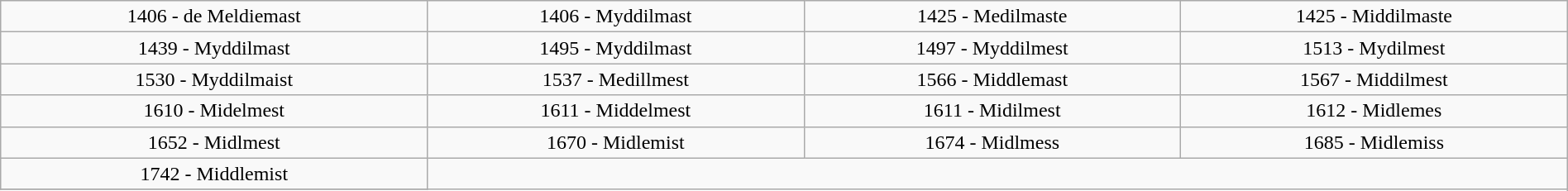<table class="wikitable unsortable" style="text-align:center" width=100%>
<tr>
<td style="text-align:center">1406	 - 	de Meldiemast</td>
<td>1406	 - 	Myddilmast</td>
<td>1425	 - 	Medilmaste</td>
<td>1425	 - 	Middilmaste</td>
</tr>
<tr>
<td>1439	 - 	Myddilmast</td>
<td>1495	 - 	Myddilmast</td>
<td>1497	 - 	Myddilmest</td>
<td>1513	 - 	Mydilmest</td>
</tr>
<tr>
<td>1530	 - 	Myddilmaist</td>
<td>1537	 - 	Medillmest</td>
<td>1566	 - 	Middlemast</td>
<td>1567	 - 	Middilmest</td>
</tr>
<tr>
<td>1610	 - 	Midelmest</td>
<td>1611	 - 	Middelmest</td>
<td>1611	 - 	Midilmest</td>
<td>1612	 - 	Midlemes</td>
</tr>
<tr>
<td>1652	 - 	Midlmest</td>
<td>1670	 - 	Midlemist</td>
<td>1674	 - 	Midlmess</td>
<td>1685	 - 	Midlemiss</td>
</tr>
<tr>
<td>1742	 - 	Middlemist</td>
</tr>
<tr>
</tr>
</table>
